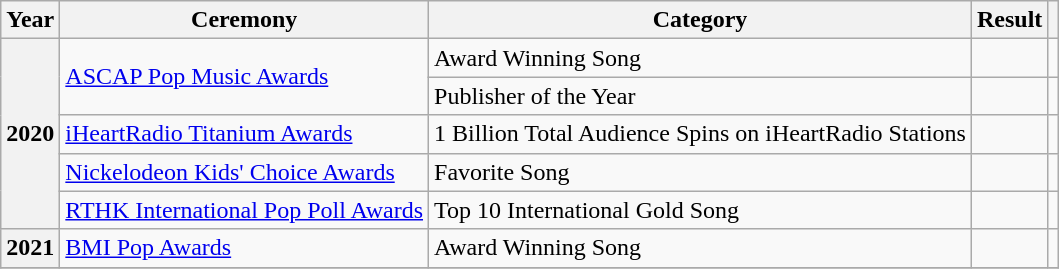<table class="wikitable plainrowheaders">
<tr>
<th scope="col">Year</th>
<th scope="col">Ceremony</th>
<th scope="col">Category</th>
<th scope="col">Result</th>
<th scope="col"></th>
</tr>
<tr>
<th scope="row" rowspan="5">2020</th>
<td rowspan="2"><a href='#'>ASCAP Pop Music Awards</a></td>
<td>Award Winning Song</td>
<td></td>
<td style="text-align:center;"></td>
</tr>
<tr>
<td>Publisher of the Year </td>
<td></td>
<td style="text-align:center;"></td>
</tr>
<tr>
<td><a href='#'>iHeartRadio Titanium Awards</a></td>
<td>1 Billion Total Audience Spins on iHeartRadio Stations</td>
<td></td>
<td style="text-align:center;"></td>
</tr>
<tr>
<td><a href='#'>Nickelodeon Kids' Choice Awards</a></td>
<td>Favorite Song</td>
<td></td>
<td style="text-align:center;"></td>
</tr>
<tr>
<td><a href='#'>RTHK International Pop Poll Awards</a></td>
<td>Top 10 International Gold Song</td>
<td></td>
<td style="text-align:center;"></td>
</tr>
<tr>
<th scope="row">2021</th>
<td><a href='#'>BMI Pop Awards</a></td>
<td>Award Winning Song</td>
<td></td>
<td style="text-align:center;"></td>
</tr>
<tr>
</tr>
</table>
